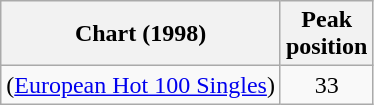<table class="wikitable sortable">
<tr>
<th>Chart (1998)</th>
<th>Peak<br>position</th>
</tr>
<tr>
<td> (<a href='#'>European Hot 100 Singles</a>)</td>
<td align="center">33</td>
</tr>
</table>
